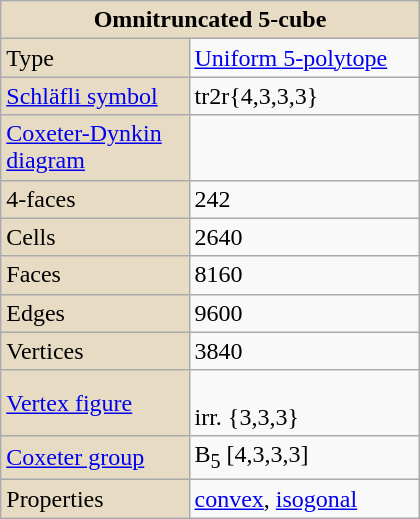<table class="wikitable" style="float:right; margin-left:8px; width:280px">
<tr>
<td bgcolor=#e7dcc3 align=center colspan=3><strong>Omnitruncated 5-cube</strong></td>
</tr>
<tr>
<td bgcolor=#e7dcc3>Type</td>
<td><a href='#'>Uniform 5-polytope</a></td>
</tr>
<tr>
<td bgcolor=#e7dcc3><a href='#'>Schläfli symbol</a></td>
<td>tr2r{4,3,3,3}</td>
</tr>
<tr>
<td bgcolor=#e7dcc3><a href='#'>Coxeter-Dynkin<br>diagram</a></td>
<td><br></td>
</tr>
<tr>
<td bgcolor=#e7dcc3>4-faces</td>
<td>242</td>
</tr>
<tr>
<td bgcolor=#e7dcc3>Cells</td>
<td>2640</td>
</tr>
<tr>
<td bgcolor=#e7dcc3>Faces</td>
<td>8160</td>
</tr>
<tr>
<td bgcolor=#e7dcc3>Edges</td>
<td>9600</td>
</tr>
<tr>
<td bgcolor=#e7dcc3>Vertices</td>
<td>3840</td>
</tr>
<tr>
<td bgcolor=#e7dcc3><a href='#'>Vertex figure</a></td>
<td colspan=2><br>irr. {3,3,3}</td>
</tr>
<tr>
<td bgcolor=#e7dcc3><a href='#'>Coxeter group</a></td>
<td colspan=2>B<sub>5</sub> [4,3,3,3]</td>
</tr>
<tr>
<td bgcolor=#e7dcc3>Properties</td>
<td><a href='#'>convex</a>, <a href='#'>isogonal</a></td>
</tr>
</table>
